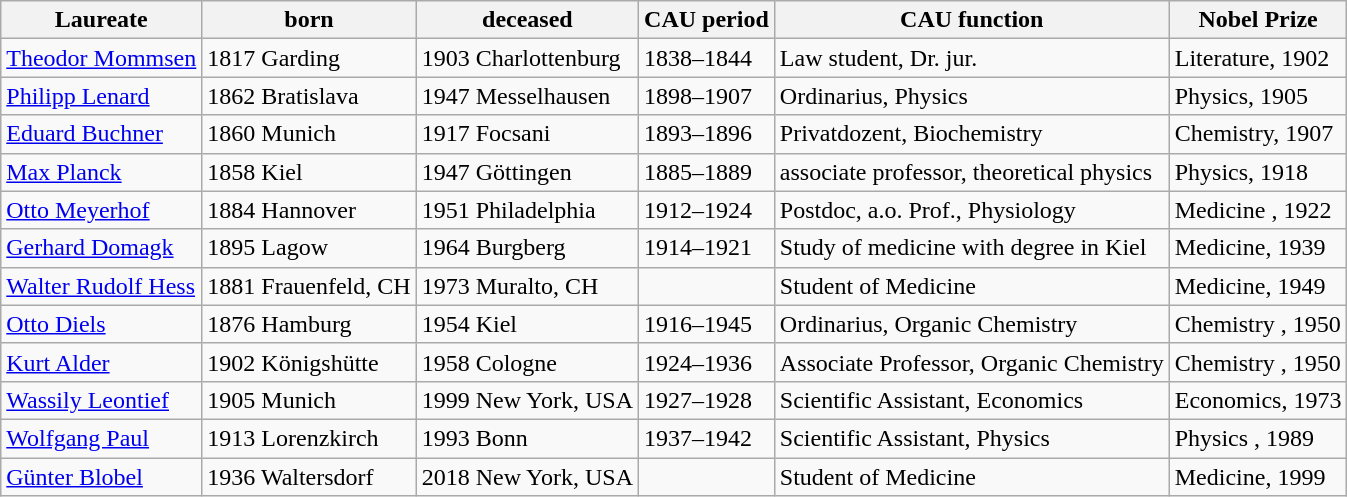<table class="wikitable">
<tr>
<th>Laureate</th>
<th>born</th>
<th>deceased</th>
<th>CAU period</th>
<th>CAU function</th>
<th>Nobel Prize</th>
</tr>
<tr>
<td><a href='#'>Theodor Mommsen</a></td>
<td>1817 Garding</td>
<td>1903 Charlottenburg</td>
<td>1838–1844</td>
<td>Law student, Dr. jur.</td>
<td>Literature, 1902</td>
</tr>
<tr>
<td><a href='#'>Philipp Lenard</a></td>
<td>1862 Bratislava</td>
<td>1947 Messelhausen</td>
<td>1898–1907</td>
<td>Ordinarius, Physics</td>
<td>Physics, 1905</td>
</tr>
<tr>
<td><a href='#'>Eduard Buchner</a></td>
<td>1860 Munich</td>
<td>1917 Focsani</td>
<td>1893–1896</td>
<td>Privatdozent, Biochemistry</td>
<td>Chemistry, 1907</td>
</tr>
<tr>
<td><a href='#'>Max Planck</a></td>
<td>1858 Kiel</td>
<td>1947 Göttingen</td>
<td>1885–1889</td>
<td>associate professor, theoretical physics</td>
<td>Physics, 1918</td>
</tr>
<tr>
<td><a href='#'>Otto Meyerhof</a></td>
<td>1884 Hannover</td>
<td>1951 Philadelphia</td>
<td>1912–1924</td>
<td>Postdoc, a.o. Prof., Physiology</td>
<td>Medicine , 1922</td>
</tr>
<tr>
<td><a href='#'>Gerhard Domagk</a></td>
<td>1895 Lagow</td>
<td>1964 Burgberg</td>
<td>1914–1921</td>
<td>Study of medicine with degree in Kiel</td>
<td>Medicine, 1939</td>
</tr>
<tr>
<td><a href='#'>Walter Rudolf Hess</a></td>
<td>1881 Frauenfeld, CH</td>
<td>1973 Muralto, CH</td>
<td></td>
<td>Student of Medicine</td>
<td>Medicine, 1949</td>
</tr>
<tr>
<td><a href='#'>Otto Diels</a></td>
<td>1876 Hamburg</td>
<td>1954 Kiel</td>
<td>1916–1945</td>
<td>Ordinarius, Organic Chemistry</td>
<td>Chemistry , 1950</td>
</tr>
<tr>
<td><a href='#'>Kurt Alder</a></td>
<td>1902 Königshütte</td>
<td>1958 Cologne</td>
<td>1924–1936</td>
<td>Associate Professor, Organic Chemistry</td>
<td>Chemistry , 1950</td>
</tr>
<tr>
<td><a href='#'>Wassily Leontief</a></td>
<td>1905 Munich</td>
<td>1999 New York, USA</td>
<td>1927–1928</td>
<td>Scientific Assistant, Economics</td>
<td>Economics, 1973</td>
</tr>
<tr>
<td><a href='#'>Wolfgang Paul</a></td>
<td>1913 Lorenzkirch</td>
<td>1993 Bonn</td>
<td>1937–1942</td>
<td>Scientific Assistant, Physics</td>
<td>Physics , 1989</td>
</tr>
<tr>
<td><a href='#'>Günter Blobel</a></td>
<td>1936 Waltersdorf</td>
<td>2018 New York, USA</td>
<td></td>
<td>Student of Medicine </td>
<td>Medicine, 1999</td>
</tr>
</table>
